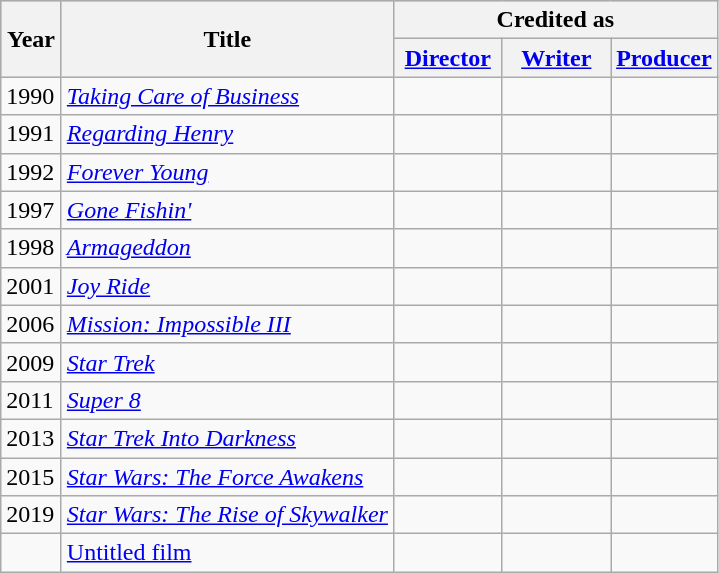<table class="wikitable">
<tr style="background:#ccc; text-align:center;">
<th rowspan="2" style="width:33px;">Year</th>
<th rowspan="2">Title</th>
<th colspan="3">Credited as</th>
</tr>
<tr>
<th width=65><a href='#'>Director</a></th>
<th width=65><a href='#'>Writer</a></th>
<th><a href='#'>Producer</a></th>
</tr>
<tr>
<td>1990</td>
<td><em><a href='#'>Taking Care of Business</a></em></td>
<td></td>
<td></td>
<td></td>
</tr>
<tr>
<td>1991</td>
<td><em><a href='#'>Regarding Henry</a></em></td>
<td></td>
<td></td>
<td></td>
</tr>
<tr>
<td>1992</td>
<td><em><a href='#'>Forever Young</a></em></td>
<td></td>
<td></td>
<td></td>
</tr>
<tr>
<td>1997</td>
<td><em><a href='#'>Gone Fishin'</a></em></td>
<td></td>
<td></td>
<td></td>
</tr>
<tr>
<td>1998</td>
<td><a href='#'><em>Armageddon</em></a></td>
<td></td>
<td></td>
<td></td>
</tr>
<tr>
<td>2001</td>
<td><em><a href='#'>Joy Ride</a></em></td>
<td></td>
<td></td>
<td></td>
</tr>
<tr>
<td>2006</td>
<td><em><a href='#'>Mission: Impossible III</a></em></td>
<td></td>
<td></td>
<td></td>
</tr>
<tr>
<td>2009</td>
<td><em><a href='#'>Star Trek</a></em></td>
<td></td>
<td></td>
<td></td>
</tr>
<tr>
<td>2011</td>
<td><em><a href='#'>Super 8</a></em></td>
<td></td>
<td></td>
<td></td>
</tr>
<tr>
<td>2013</td>
<td><em><a href='#'>Star Trek Into Darkness</a></em></td>
<td></td>
<td></td>
<td></td>
</tr>
<tr>
<td>2015</td>
<td><em><a href='#'>Star Wars: The Force Awakens</a></em></td>
<td></td>
<td></td>
<td></td>
</tr>
<tr>
<td>2019</td>
<td><em><a href='#'>Star Wars: The Rise of Skywalker</a></em></td>
<td></td>
<td></td>
<td></td>
</tr>
<tr>
<td></td>
<td><a href='#'>Untitled film</a></td>
<td></td>
<td></td>
<td></td>
</tr>
</table>
